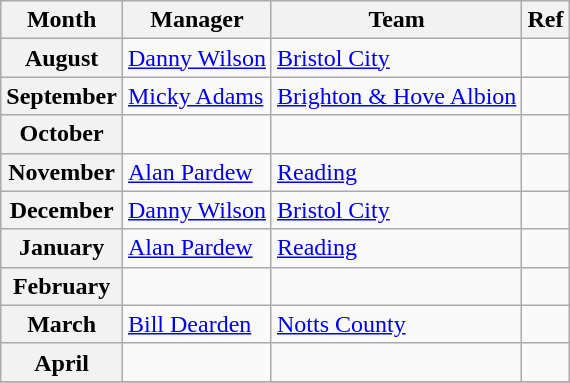<table class="wikitable">
<tr>
<th>Month</th>
<th>Manager</th>
<th>Team</th>
<th>Ref</th>
</tr>
<tr>
<th>August</th>
<td> <a href='#'>Danny Wilson</a></td>
<td><a href='#'>Bristol City</a></td>
<td></td>
</tr>
<tr>
<th>September</th>
<td> <a href='#'>Micky Adams</a></td>
<td><a href='#'>Brighton & Hove Albion</a></td>
<td></td>
</tr>
<tr>
<th>October</th>
<td></td>
<td></td>
<td></td>
</tr>
<tr>
<th>November</th>
<td> <a href='#'>Alan Pardew</a></td>
<td><a href='#'>Reading</a></td>
<td></td>
</tr>
<tr>
<th>December</th>
<td> <a href='#'>Danny Wilson</a></td>
<td><a href='#'>Bristol City</a></td>
<td></td>
</tr>
<tr>
<th>January</th>
<td> <a href='#'>Alan Pardew</a></td>
<td><a href='#'>Reading</a></td>
<td></td>
</tr>
<tr>
<th>February</th>
<td></td>
<td></td>
<td></td>
</tr>
<tr>
<th>March</th>
<td> <a href='#'>Bill Dearden</a></td>
<td><a href='#'>Notts County</a></td>
<td></td>
</tr>
<tr>
<th>April</th>
<td></td>
<td></td>
<td></td>
</tr>
<tr>
</tr>
</table>
